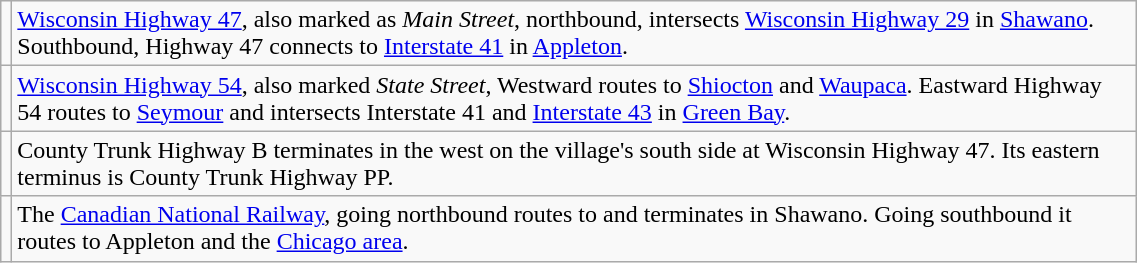<table class="wikitable" style="width:60%">
<tr>
<td></td>
<td><a href='#'>Wisconsin Highway 47</a>, also marked as <em>Main Street</em>, northbound, intersects <a href='#'>Wisconsin Highway 29</a> in <a href='#'>Shawano</a>.  Southbound, Highway 47 connects to <a href='#'>Interstate 41</a> in <a href='#'>Appleton</a>.</td>
</tr>
<tr>
<td></td>
<td><a href='#'>Wisconsin Highway 54</a>, also marked <em>State Street</em>, Westward routes to <a href='#'>Shiocton</a> and <a href='#'>Waupaca</a>. Eastward Highway 54 routes to <a href='#'>Seymour</a> and intersects Interstate 41 and <a href='#'>Interstate 43</a> in <a href='#'>Green Bay</a>.</td>
</tr>
<tr>
<td></td>
<td>County Trunk Highway B terminates in the west on the village's south side at Wisconsin Highway 47. Its eastern terminus is County Trunk Highway PP.</td>
</tr>
<tr>
<td></td>
<td>The <a href='#'>Canadian National Railway</a>, going northbound routes to and terminates in Shawano. Going southbound it routes to Appleton and the <a href='#'>Chicago area</a>.</td>
</tr>
</table>
